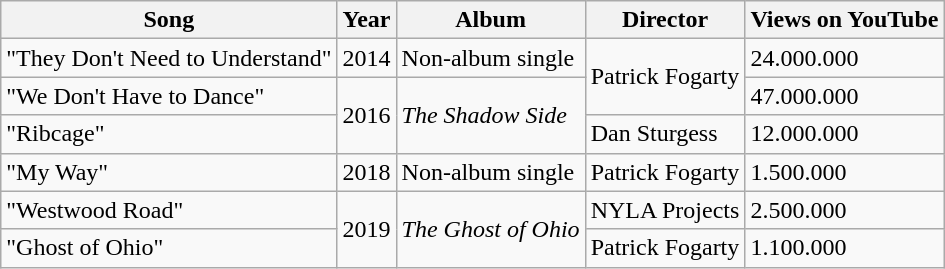<table class="wikitable">
<tr>
<th>Song</th>
<th>Year</th>
<th>Album</th>
<th>Director</th>
<th>Views on YouTube</th>
</tr>
<tr>
<td>"They Don't Need to Understand"</td>
<td>2014</td>
<td>Non-album single</td>
<td rowspan="2">Patrick Fogarty</td>
<td>24.000.000</td>
</tr>
<tr>
<td>"We Don't Have to Dance"</td>
<td rowspan="2">2016</td>
<td rowspan="2"><em>The Shadow Side</em></td>
<td>47.000.000</td>
</tr>
<tr>
<td>"Ribcage"</td>
<td>Dan Sturgess</td>
<td>12.000.000</td>
</tr>
<tr>
<td>"My Way"</td>
<td>2018</td>
<td>Non-album single</td>
<td>Patrick Fogarty</td>
<td>1.500.000</td>
</tr>
<tr>
<td>"Westwood Road"</td>
<td rowspan="2">2019</td>
<td rowspan="2"><em>The Ghost of Ohio</em></td>
<td>NYLA Projects</td>
<td>2.500.000</td>
</tr>
<tr>
<td>"Ghost of Ohio"</td>
<td>Patrick Fogarty</td>
<td>1.100.000</td>
</tr>
</table>
